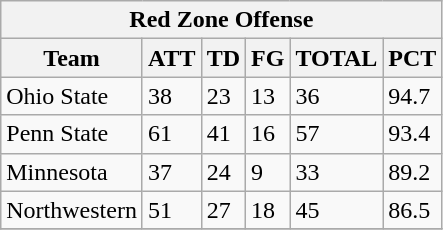<table class="wikitable">
<tr>
<th colspan="7" align="center">Red Zone Offense</th>
</tr>
<tr>
<th>Team</th>
<th>ATT</th>
<th>TD</th>
<th>FG</th>
<th>TOTAL</th>
<th>PCT</th>
</tr>
<tr>
<td>Ohio State</td>
<td>38</td>
<td>23</td>
<td>13</td>
<td>36</td>
<td>94.7</td>
</tr>
<tr>
<td>Penn State</td>
<td>61</td>
<td>41</td>
<td>16</td>
<td>57</td>
<td>93.4</td>
</tr>
<tr>
<td>Minnesota</td>
<td>37</td>
<td>24</td>
<td>9</td>
<td>33</td>
<td>89.2</td>
</tr>
<tr>
<td>Northwestern</td>
<td>51</td>
<td>27</td>
<td>18</td>
<td>45</td>
<td>86.5</td>
</tr>
<tr>
</tr>
</table>
